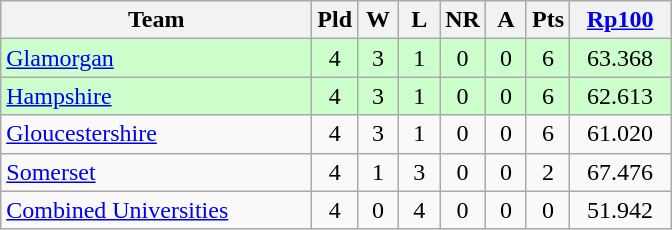<table class="wikitable" style="text-align: center;">
<tr>
<th width=200>Team</th>
<th width=20>Pld</th>
<th width=20>W</th>
<th width=20>L</th>
<th width=20>NR</th>
<th width=20>A</th>
<th width=20>Pts</th>
<th width=60><a href='#'>Rp100</a></th>
</tr>
<tr bgcolor="#ccffcc">
<td align=left><a href='#'>Glamorgan</a></td>
<td>4</td>
<td>3</td>
<td>1</td>
<td>0</td>
<td>0</td>
<td>6</td>
<td>63.368</td>
</tr>
<tr bgcolor="#ccffcc">
<td align=left><a href='#'>Hampshire</a></td>
<td>4</td>
<td>3</td>
<td>1</td>
<td>0</td>
<td>0</td>
<td>6</td>
<td>62.613</td>
</tr>
<tr>
<td align=left><a href='#'>Gloucestershire</a></td>
<td>4</td>
<td>3</td>
<td>1</td>
<td>0</td>
<td>0</td>
<td>6</td>
<td>61.020</td>
</tr>
<tr>
<td align=left><a href='#'>Somerset</a></td>
<td>4</td>
<td>1</td>
<td>3</td>
<td>0</td>
<td>0</td>
<td>2</td>
<td>67.476</td>
</tr>
<tr>
<td align=left><a href='#'>Combined Universities</a></td>
<td>4</td>
<td>0</td>
<td>4</td>
<td>0</td>
<td>0</td>
<td>0</td>
<td>51.942</td>
</tr>
</table>
